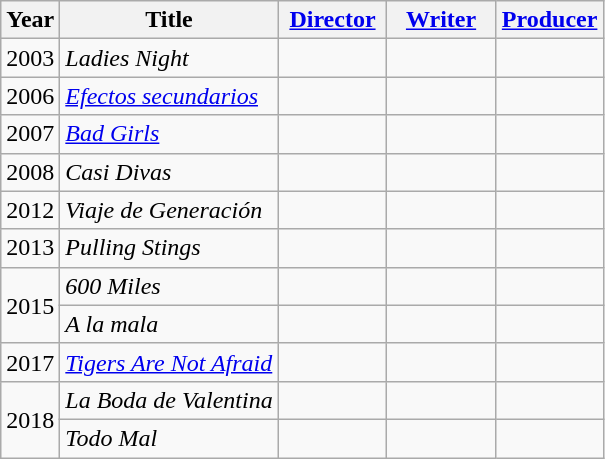<table class="wikitable">
<tr>
<th>Year</th>
<th>Title</th>
<th width=65><a href='#'>Director</a></th>
<th width=65><a href='#'>Writer</a></th>
<th width=65><a href='#'>Producer</a></th>
</tr>
<tr>
<td>2003</td>
<td><em>Ladies Night</em></td>
<td></td>
<td></td>
<td></td>
</tr>
<tr>
<td>2006</td>
<td><em><a href='#'>Efectos secundarios</a></em></td>
<td></td>
<td></td>
<td></td>
</tr>
<tr>
<td>2007</td>
<td><em><a href='#'>Bad Girls</a></em></td>
<td></td>
<td></td>
<td></td>
</tr>
<tr>
<td>2008</td>
<td><em>Casi Divas</em></td>
<td></td>
<td></td>
<td></td>
</tr>
<tr>
<td>2012</td>
<td><em>Viaje de Generación</em></td>
<td></td>
<td></td>
<td></td>
</tr>
<tr>
<td>2013</td>
<td><em>Pulling Stings</em></td>
<td></td>
<td></td>
<td></td>
</tr>
<tr>
<td rowspan="2">2015</td>
<td><em>600 Miles</em></td>
<td></td>
<td></td>
<td></td>
</tr>
<tr>
<td><em>A la mala</em></td>
<td></td>
<td></td>
<td></td>
</tr>
<tr>
<td>2017</td>
<td><em><a href='#'>Tigers Are Not Afraid</a></em></td>
<td></td>
<td></td>
<td></td>
</tr>
<tr>
<td rowspan=2>2018</td>
<td><em>La Boda de Valentina</em></td>
<td></td>
<td></td>
<td></td>
</tr>
<tr>
<td><em>Todo Mal</em></td>
<td></td>
<td></td>
<td></td>
</tr>
</table>
